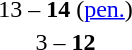<table style="text-align:center">
<tr>
<th width=200></th>
<th width=100></th>
<th width=200></th>
</tr>
<tr>
<td align=right></td>
<td>13 – <strong>14</strong> (<a href='#'>pen.</a>)</td>
<td align=left><strong></strong></td>
</tr>
<tr>
<td align=right></td>
<td>3 – <strong>12</strong></td>
<td align=left><strong></strong></td>
</tr>
</table>
